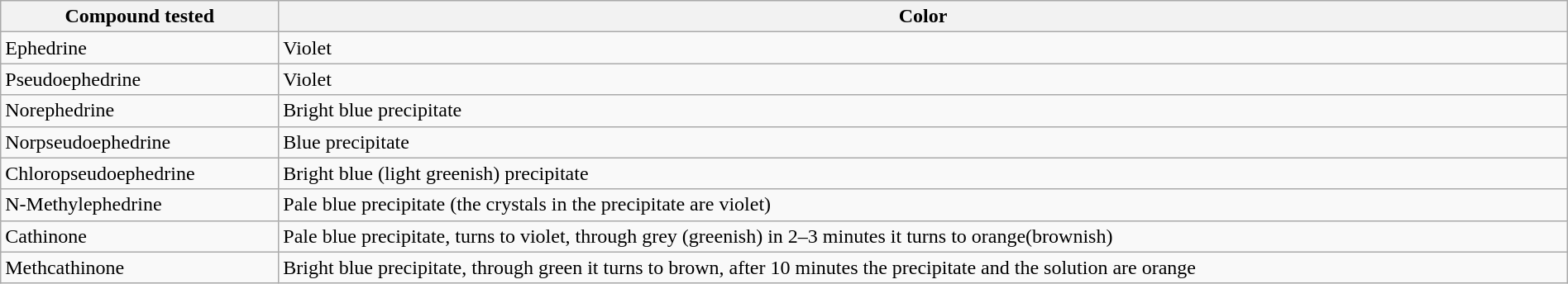<table class="wikitable sortable" style="width: 100%;">
<tr>
<th>Compound tested</th>
<th>Color</th>
</tr>
<tr>
<td>Ephedrine</td>
<td>Violet</td>
</tr>
<tr>
<td>Pseudoephedrine</td>
<td>Violet</td>
</tr>
<tr>
<td>Norephedrine</td>
<td>Bright blue precipitate</td>
</tr>
<tr>
<td>Norpseudoephedrine</td>
<td>Blue precipitate</td>
</tr>
<tr>
<td>Chloropseudoephedrine</td>
<td>Bright blue (light greenish) precipitate</td>
</tr>
<tr>
<td>N-Methylephedrine</td>
<td>Pale blue precipitate (the crystals in the precipitate are violet)</td>
</tr>
<tr>
<td>Cathinone</td>
<td>Pale blue precipitate, turns to violet, through grey (greenish) in 2–3 minutes it turns to orange(brownish)</td>
</tr>
<tr>
<td>Methcathinone</td>
<td>Bright blue precipitate, through green it turns to brown, after 10 minutes the precipitate and the solution are orange</td>
</tr>
</table>
